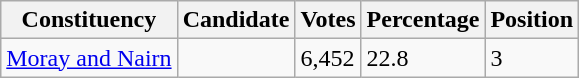<table class="wikitable sortable">
<tr>
<th>Constituency</th>
<th>Candidate</th>
<th>Votes</th>
<th>Percentage</th>
<th>Position</th>
</tr>
<tr>
<td><a href='#'>Moray and Nairn</a></td>
<td></td>
<td>6,452</td>
<td>22.8</td>
<td>3</td>
</tr>
</table>
